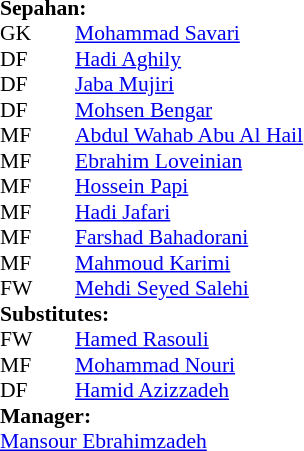<table style="font-size: 90%" cellspacing="0" cellpadding="0">
<tr>
<td colspan="4"><strong>Sepahan:</strong></td>
</tr>
<tr>
<th width=25></th>
<th width=25></th>
</tr>
<tr>
<td>GK</td>
<td></td>
<td> <a href='#'>Mohammad Savari</a></td>
</tr>
<tr>
<td>DF</td>
<td></td>
<td> <a href='#'>Hadi Aghily</a></td>
</tr>
<tr>
<td>DF</td>
<td></td>
<td> <a href='#'>Jaba Mujiri</a></td>
<td></td>
<td></td>
<td></td>
</tr>
<tr>
<td>DF</td>
<td></td>
<td> <a href='#'>Mohsen Bengar</a></td>
</tr>
<tr>
<td>MF</td>
<td></td>
<td> <a href='#'>Abdul Wahab Abu Al Hail</a></td>
</tr>
<tr>
<td>MF</td>
<td></td>
<td> <a href='#'>Ebrahim Loveinian</a></td>
<td></td>
<td></td>
<td></td>
</tr>
<tr>
<td>MF</td>
<td></td>
<td> <a href='#'>Hossein Papi</a></td>
<td></td>
</tr>
<tr>
<td>MF</td>
<td></td>
<td> <a href='#'>Hadi Jafari</a></td>
</tr>
<tr>
<td>MF</td>
<td></td>
<td> <a href='#'>Farshad Bahadorani</a></td>
</tr>
<tr>
<td>MF</td>
<td></td>
<td> <a href='#'>Mahmoud Karimi</a></td>
<td></td>
<td></td>
<td></td>
</tr>
<tr>
<td>FW</td>
<td></td>
<td> <a href='#'>Mehdi Seyed Salehi</a></td>
</tr>
<tr>
<td colspan=3><strong>Substitutes:</strong></td>
</tr>
<tr>
<td>FW</td>
<td></td>
<td> <a href='#'>Hamed Rasouli</a></td>
<td></td>
<td></td>
<td></td>
</tr>
<tr>
<td>MF</td>
<td></td>
<td> <a href='#'>Mohammad Nouri</a></td>
<td></td>
<td></td>
<td></td>
</tr>
<tr>
<td>DF</td>
<td></td>
<td> <a href='#'>Hamid Azizzadeh</a></td>
<td></td>
<td></td>
<td></td>
</tr>
<tr>
<td colspan=3><strong>Manager:</strong></td>
</tr>
<tr>
<td colspan=4> <a href='#'>Mansour Ebrahimzadeh</a></td>
</tr>
</table>
